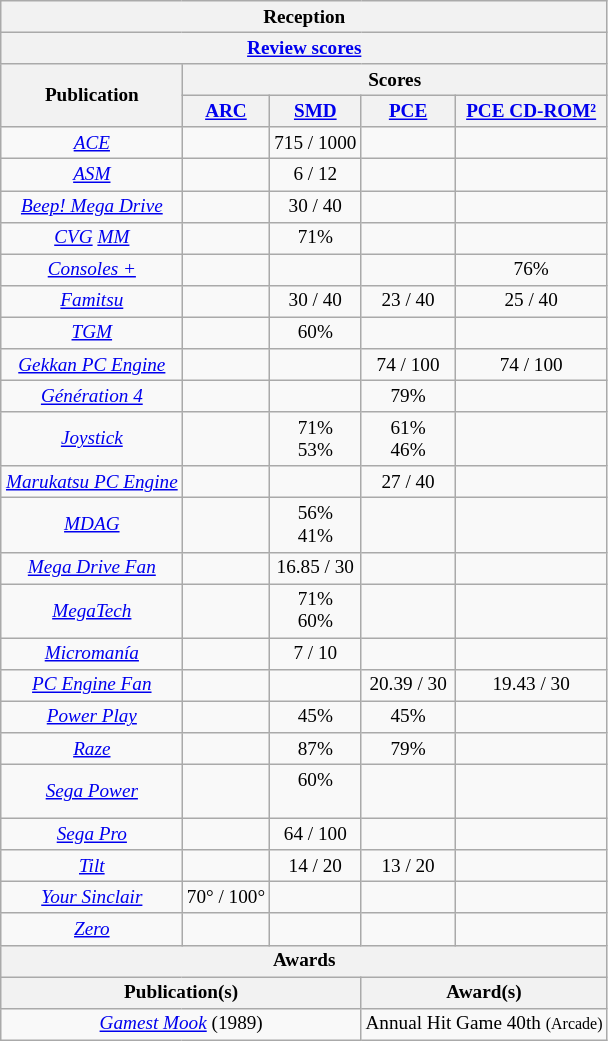<table class="wikitable" style="float:right; font-size:80%; text-align:center; margin:1em; margin-top:0; padding:0;" cellpadding="0">
<tr>
<th colspan=5 style="font-size: 100%">Reception</th>
</tr>
<tr>
<th colspan=5><a href='#'>Review scores</a></th>
</tr>
<tr>
<th rowspan=2>Publication</th>
<th colspan=4>Scores</th>
</tr>
<tr>
<th><a href='#'>ARC</a></th>
<th><a href='#'>SMD</a></th>
<th><a href='#'>PCE</a></th>
<th><a href='#'>PCE CD-ROM²</a></th>
</tr>
<tr>
<td><em><a href='#'>ACE</a></em></td>
<td></td>
<td>715 / 1000</td>
<td></td>
<td></td>
</tr>
<tr>
<td><em><a href='#'>ASM</a></em></td>
<td></td>
<td>6 / 12</td>
<td></td>
<td></td>
</tr>
<tr>
<td><em><a href='#'>Beep! Mega Drive</a></em></td>
<td></td>
<td>30 / 40</td>
<td></td>
<td></td>
</tr>
<tr>
<td><em><a href='#'>CVG</a> <a href='#'>MM</a></em></td>
<td></td>
<td>71%</td>
<td></td>
<td></td>
</tr>
<tr>
<td><em><a href='#'>Consoles +</a></em></td>
<td></td>
<td></td>
<td></td>
<td>76%</td>
</tr>
<tr>
<td><em><a href='#'>Famitsu</a></em></td>
<td></td>
<td>30 / 40</td>
<td>23 / 40</td>
<td>25 / 40</td>
</tr>
<tr>
<td><em><a href='#'>TGM</a></em></td>
<td></td>
<td>60%</td>
<td></td>
<td></td>
</tr>
<tr>
<td><em><a href='#'>Gekkan PC Engine</a></em></td>
<td></td>
<td></td>
<td>74 / 100</td>
<td>74 / 100</td>
</tr>
<tr>
<td><em><a href='#'>Génération 4</a></em></td>
<td></td>
<td></td>
<td>79%</td>
<td></td>
</tr>
<tr>
<td><em><a href='#'>Joystick</a></em></td>
<td></td>
<td>71%<br>53%</td>
<td>61%<br>46%</td>
<td></td>
</tr>
<tr>
<td><em><a href='#'>Marukatsu PC Engine</a></em></td>
<td></td>
<td></td>
<td>27 / 40</td>
<td></td>
</tr>
<tr>
<td><em><a href='#'>MDAG</a></em></td>
<td></td>
<td>56%<br>41%</td>
<td></td>
<td></td>
</tr>
<tr>
<td><em><a href='#'>Mega Drive Fan</a></em></td>
<td></td>
<td>16.85 / 30</td>
<td></td>
<td></td>
</tr>
<tr>
<td><em><a href='#'>MegaTech</a></em></td>
<td></td>
<td>71%<br>60%</td>
<td></td>
<td></td>
</tr>
<tr>
<td><em><a href='#'>Micromanía</a></em></td>
<td></td>
<td>7 / 10</td>
<td></td>
<td></td>
</tr>
<tr>
<td><em><a href='#'>PC Engine Fan</a></em></td>
<td></td>
<td></td>
<td>20.39 / 30</td>
<td>19.43 / 30</td>
</tr>
<tr>
<td><em><a href='#'>Power Play</a></em></td>
<td></td>
<td>45%</td>
<td>45%</td>
<td></td>
</tr>
<tr>
<td><em><a href='#'>Raze</a></em></td>
<td></td>
<td>87%</td>
<td>79%</td>
<td></td>
</tr>
<tr>
<td><em><a href='#'>Sega Power</a></em></td>
<td></td>
<td>60%<br><br></td>
<td></td>
<td></td>
</tr>
<tr>
<td><em><a href='#'>Sega Pro</a></em></td>
<td></td>
<td>64 / 100</td>
<td></td>
<td></td>
</tr>
<tr>
<td><em><a href='#'>Tilt</a></em></td>
<td></td>
<td>14 / 20</td>
<td>13 / 20</td>
<td></td>
</tr>
<tr>
<td><em><a href='#'>Your Sinclair</a></em></td>
<td>70° / 100°</td>
<td></td>
<td></td>
<td></td>
</tr>
<tr>
<td><em><a href='#'>Zero</a></em></td>
<td></td>
<td></td>
<td></td>
<td></td>
</tr>
<tr>
<th colspan=5>Awards</th>
</tr>
<tr>
<th colspan="3">Publication(s)</th>
<th colspan=5>Award(s)</th>
</tr>
<tr>
<td colspan=3><em><a href='#'>Gamest Mook</a></em> (1989)</td>
<td colspan=3>Annual Hit Game 40th <small>(Arcade)</small></td>
</tr>
</table>
